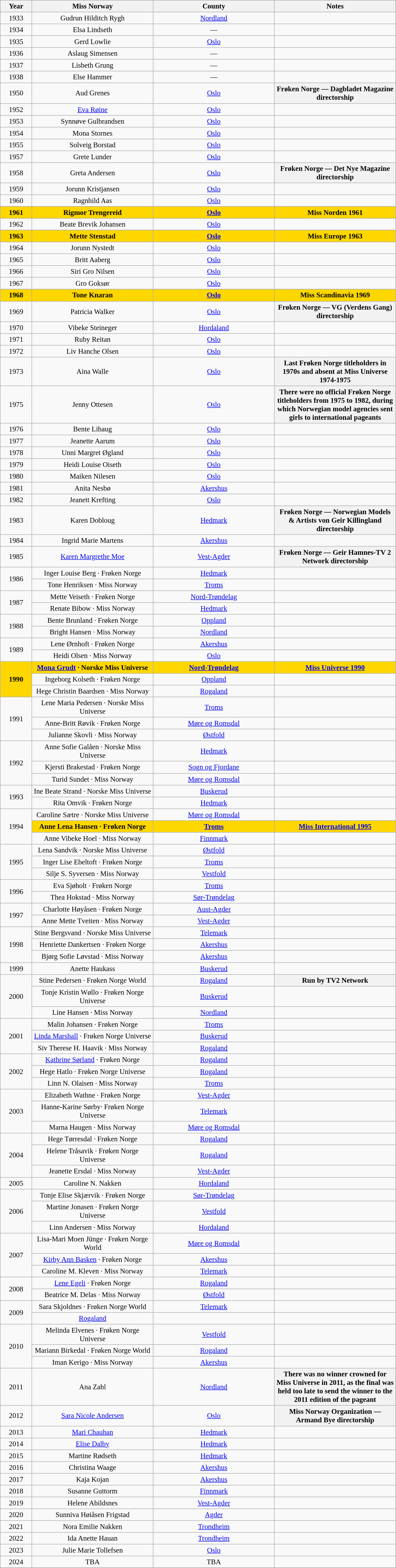<table class="wikitable sortable" style="font-size: 95%; text-align:center">
<tr>
<th width="60">Year</th>
<th width="250">Miss Norway</th>
<th width="250">County</th>
<th width="250">Notes</th>
</tr>
<tr>
<td>1933</td>
<td>Gudrun Hilditch Rygh</td>
<td><a href='#'>Nordland</a></td>
<td></td>
</tr>
<tr>
<td>1934</td>
<td>Elsa Lindseth</td>
<td>—</td>
<td></td>
</tr>
<tr>
<td>1935</td>
<td>Gerd Lowlie</td>
<td><a href='#'>Oslo</a></td>
<td></td>
</tr>
<tr>
<td>1936</td>
<td>Aslaug Simensen</td>
<td>—</td>
<td></td>
</tr>
<tr>
<td>1937</td>
<td>Lisbeth Grung</td>
<td>—</td>
<td></td>
</tr>
<tr>
<td>1938</td>
<td>Else Hammer</td>
<td>—</td>
<td></td>
</tr>
<tr>
<td>1950</td>
<td>Aud Grenes</td>
<td><a href='#'>Oslo</a></td>
<th>Frøken Norge — Dagbladet Magazine directorship</th>
</tr>
<tr>
<td>1952</td>
<td><a href='#'>Eva Røine</a></td>
<td><a href='#'>Oslo</a></td>
<td></td>
</tr>
<tr>
<td>1953</td>
<td>Synnøve Gulbrandsen</td>
<td><a href='#'>Oslo</a></td>
<td></td>
</tr>
<tr>
<td>1954</td>
<td>Mona Stornes</td>
<td><a href='#'>Oslo</a></td>
<td></td>
</tr>
<tr>
<td>1955</td>
<td>Solveig Borstad</td>
<td><a href='#'>Oslo</a></td>
<td></td>
</tr>
<tr>
<td>1957</td>
<td>Grete Lunder</td>
<td><a href='#'>Oslo</a></td>
<td></td>
</tr>
<tr>
<td>1958</td>
<td>Greta Andersen</td>
<td><a href='#'>Oslo</a></td>
<th>Frøken Norge — Det Nye Magazine directorship</th>
</tr>
<tr>
<td>1959</td>
<td>Jorunn Kristjansen</td>
<td><a href='#'>Oslo</a></td>
<td></td>
</tr>
<tr>
<td>1960</td>
<td>Ragnhild Aas</td>
<td><a href='#'>Oslo</a></td>
<td></td>
</tr>
<tr>
</tr>
<tr style="background-color:gold; font-weight: bold ">
<td>1961</td>
<td>Rigmor Trengereid</td>
<td><a href='#'>Oslo</a></td>
<td>Miss Norden 1961</td>
</tr>
<tr>
<td>1962</td>
<td>Beate Brevik Johansen</td>
<td><a href='#'>Oslo</a></td>
<td></td>
</tr>
<tr>
</tr>
<tr style="background-color:gold; font-weight: bold ">
<td>1963</td>
<td>Mette Stenstad</td>
<td><a href='#'>Oslo</a></td>
<td>Miss Europe 1963</td>
</tr>
<tr>
<td>1964</td>
<td>Jorunn Nystedt</td>
<td><a href='#'>Oslo</a></td>
<td></td>
</tr>
<tr>
<td>1965</td>
<td>Britt Aaberg</td>
<td><a href='#'>Oslo</a></td>
<td></td>
</tr>
<tr>
<td>1966</td>
<td>Siri Gro Nilsen</td>
<td><a href='#'>Oslo</a></td>
<td></td>
</tr>
<tr>
<td>1967</td>
<td>Gro Goksør</td>
<td><a href='#'>Oslo</a></td>
<td></td>
</tr>
<tr>
</tr>
<tr style="background-color:gold; font-weight: bold ">
<td>1968</td>
<td>Tone Knaran</td>
<td><a href='#'>Oslo</a></td>
<td>Miss Scandinavia 1969</td>
</tr>
<tr>
<td>1969</td>
<td>Patricia Walker</td>
<td><a href='#'>Oslo</a></td>
<th>Frøken Norge — VG (Verdens Gang) directorship</th>
</tr>
<tr>
<td>1970</td>
<td>Vibeke Steineger</td>
<td><a href='#'>Hordaland</a></td>
<td></td>
</tr>
<tr>
<td>1971</td>
<td>Ruby Reitan</td>
<td><a href='#'>Oslo</a></td>
<td></td>
</tr>
<tr>
<td>1972</td>
<td>Liv Hanche Olsen</td>
<td><a href='#'>Oslo</a></td>
<td></td>
</tr>
<tr>
<td>1973</td>
<td>Aina Walle</td>
<td><a href='#'>Oslo</a></td>
<th>Last Frøken Norge titleholders in 1970s and absent at Miss Universe 1974-1975</th>
</tr>
<tr>
<td>1975</td>
<td>Jenny Ottesen</td>
<td><a href='#'>Oslo</a></td>
<th>There were no official Frøken Norge titleholders from 1975 to 1982, during which Norwegian model agencies sent girls to international pageants</th>
</tr>
<tr>
<td>1976</td>
<td>Bente Lihaug</td>
<td><a href='#'>Oslo</a></td>
<td></td>
</tr>
<tr>
<td>1977</td>
<td>Jeanette Aarum</td>
<td><a href='#'>Oslo</a></td>
<td></td>
</tr>
<tr>
<td>1978</td>
<td>Unni Margret Øgland</td>
<td><a href='#'>Oslo</a></td>
<td></td>
</tr>
<tr>
<td>1979</td>
<td>Heidi Louise Oiseth</td>
<td><a href='#'>Oslo</a></td>
<td></td>
</tr>
<tr>
<td>1980</td>
<td>Maiken Nilesen</td>
<td><a href='#'>Oslo</a></td>
<td></td>
</tr>
<tr>
<td>1981</td>
<td>Anita Nesbø</td>
<td><a href='#'>Akershus</a></td>
<td></td>
</tr>
<tr>
<td>1982</td>
<td>Jeanett Krefting</td>
<td><a href='#'>Oslo</a></td>
<td></td>
</tr>
<tr>
<td>1983</td>
<td>Karen  Dobloug</td>
<td><a href='#'>Hedmark</a></td>
<th>Frøken Norge — Norwegian Models & Artists von Geir Killingland directorship</th>
</tr>
<tr>
<td>1984</td>
<td>Ingrid Marie Martens</td>
<td><a href='#'>Akershus</a></td>
<td></td>
</tr>
<tr>
<td>1985</td>
<td><a href='#'>Karen Margrethe Moe</a></td>
<td><a href='#'>Vest-Agder</a></td>
<th>Frøken Norge — Geir Hamnes-TV 2 Network directorship</th>
</tr>
<tr>
<td rowspan=2>1986</td>
<td>Inger Louise Berg · Frøken Norge</td>
<td><a href='#'>Hedmark</a></td>
<td></td>
</tr>
<tr>
<td>Tone Henriksen · Miss Norway</td>
<td><a href='#'>Troms</a></td>
<td></td>
</tr>
<tr>
<td rowspan=2>1987</td>
<td>Mette Veiseth · Frøken Norge</td>
<td><a href='#'>Nord-Trøndelag</a></td>
<td></td>
</tr>
<tr>
<td>Renate Bibow · Miss Norway</td>
<td><a href='#'>Hedmark</a></td>
<td></td>
</tr>
<tr>
<td rowspan=2>1988</td>
<td>Bente Brunland · Frøken Norge</td>
<td><a href='#'>Oppland</a></td>
<td></td>
</tr>
<tr>
<td>Bright Hansen · Miss Norway</td>
<td><a href='#'>Nordland</a></td>
<td></td>
</tr>
<tr>
<td rowspan=2>1989</td>
<td>Lene Ørnhoft · Frøken Norge</td>
<td><a href='#'>Akershus</a></td>
<td></td>
</tr>
<tr>
<td>Heidi Olsen · Miss Norway</td>
<td><a href='#'>Oslo</a></td>
<td></td>
</tr>
<tr style="background-color:gold; font-weight: bold ">
<td rowspan=3>1990</td>
<td><a href='#'>Mona Grudt</a> · Norske Miss Universe</td>
<td><a href='#'>Nord-Trøndelag</a></td>
<td><a href='#'>Miss Universe 1990</a></td>
</tr>
<tr>
<td>Ingeborg Kolseth · Frøken Norge</td>
<td><a href='#'>Oppland</a></td>
<td></td>
</tr>
<tr>
<td>Hege Christin Baardsen · Miss Norway</td>
<td><a href='#'>Rogaland</a></td>
<td></td>
</tr>
<tr>
<td rowspan=3>1991</td>
<td>Lene Maria Pedersen · Norske Miss Universe</td>
<td><a href='#'>Troms</a></td>
<td></td>
</tr>
<tr>
<td>Anne-Britt Røvik · Frøken Norge</td>
<td><a href='#'>Møre og Romsdal</a></td>
<td></td>
</tr>
<tr>
<td>Julianne Skovli · Miss Norway</td>
<td><a href='#'>Østfold</a></td>
<td></td>
</tr>
<tr>
<td rowspan=3>1992</td>
<td>Anne Sofie Galåen · Norske Miss Universe</td>
<td><a href='#'>Hedmark</a></td>
<td></td>
</tr>
<tr>
<td>Kjersti Brakestad · Frøken Norge</td>
<td><a href='#'>Sogn og Fjordane</a></td>
<td></td>
</tr>
<tr>
<td>Turid Sundet · Miss Norway</td>
<td><a href='#'>Møre og Romsdal</a></td>
<td></td>
</tr>
<tr>
<td rowspan=2>1993</td>
<td>Ine Beate Strand · Norske Miss Universe</td>
<td><a href='#'>Buskerud</a></td>
<td></td>
</tr>
<tr>
<td>Rita Omvik · Frøken Norge</td>
<td><a href='#'>Hedmark</a></td>
<td></td>
</tr>
<tr>
<td rowspan=3>1994</td>
<td>Caroline Sætre · Norske Miss Universe</td>
<td><a href='#'>Møre og Romsdal</a></td>
<td></td>
</tr>
<tr style="background-color:gold; font-weight: bold ">
<td>Anne Lena Hansen · Frøken Norge</td>
<td><a href='#'>Troms</a></td>
<td><a href='#'>Miss International 1995</a></td>
</tr>
<tr>
<td>Anne Vibeke Hoel · Miss Norway</td>
<td><a href='#'>Finnmark</a></td>
<td></td>
</tr>
<tr>
<td rowspan=3>1995</td>
<td>Lena Sandvik · Norske Miss Universe</td>
<td><a href='#'>Østfold</a></td>
<td></td>
</tr>
<tr>
<td>Inger Lise Ebeltoft · Frøken Norge</td>
<td><a href='#'>Troms</a></td>
<td></td>
</tr>
<tr>
<td>Silje S. Syversen · Miss Norway</td>
<td><a href='#'>Vestfold</a></td>
<td></td>
</tr>
<tr>
<td rowspan=2>1996</td>
<td>Eva Sjøholt · Frøken Norge</td>
<td><a href='#'>Troms</a></td>
<td></td>
</tr>
<tr>
<td>Thea Hokstad · Miss Norway</td>
<td><a href='#'>Sør-Trøndelag</a></td>
<td></td>
</tr>
<tr>
<td rowspan=2>1997</td>
<td>Charlotte Høyåsen · Frøken Norge</td>
<td><a href='#'>Aust-Agder</a></td>
<td></td>
</tr>
<tr>
<td>Anne Mette Tveiten · Miss Norway</td>
<td><a href='#'>Vest-Agder</a></td>
<td></td>
</tr>
<tr>
<td rowspan=3>1998</td>
<td>Stine Bergsvand · Norske Miss Universe</td>
<td><a href='#'>Telemark</a></td>
<td></td>
</tr>
<tr>
<td>Henriette Dankertsen · Frøken Norge</td>
<td><a href='#'>Akershus</a></td>
<td></td>
</tr>
<tr>
<td>Bjørg Sofie Løvstad · Miss Norway</td>
<td><a href='#'>Akershus</a></td>
<td></td>
</tr>
<tr>
<td>1999</td>
<td>Anette Haukass</td>
<td><a href='#'>Buskerud</a></td>
<td></td>
</tr>
<tr>
<td rowspan=3>2000</td>
<td>Stine Pedersen · Frøken Norge World</td>
<td><a href='#'>Rogaland</a></td>
<th>Run by TV2 Network</th>
</tr>
<tr>
<td>Tonje Kristin Wøllo · Frøken Norge Universe</td>
<td><a href='#'>Buskerud</a></td>
<td></td>
</tr>
<tr>
<td>Line Hansen · Miss Norway</td>
<td><a href='#'>Nordland</a></td>
<td></td>
</tr>
<tr>
<td rowspan=3>2001</td>
<td>Malin Johansen · Frøken Norge</td>
<td><a href='#'>Troms</a></td>
<td></td>
</tr>
<tr>
<td><a href='#'>Linda Marshall</a> · Frøken Norge Universe</td>
<td><a href='#'>Buskerud</a></td>
<td></td>
</tr>
<tr>
<td>Siv Therese H. Haavik · Miss Norway</td>
<td><a href='#'>Rogaland</a></td>
<td></td>
</tr>
<tr>
<td rowspan=3>2002</td>
<td><a href='#'>Kathrine Sørland</a> · Frøken Norge</td>
<td><a href='#'>Rogaland</a></td>
<td></td>
</tr>
<tr>
<td>Hege Hatlo · Frøken Norge Universe</td>
<td><a href='#'>Rogaland</a></td>
<td></td>
</tr>
<tr>
<td>Linn N. Olaisen · Miss Norway</td>
<td><a href='#'>Troms</a></td>
<td></td>
</tr>
<tr>
<td rowspan=3>2003</td>
<td>Elizabeth Wathne  · Frøken Norge</td>
<td><a href='#'>Vest-Agder</a></td>
<td></td>
</tr>
<tr>
<td>Hanne-Karine Sørby· Frøken Norge Universe</td>
<td><a href='#'>Telemark</a></td>
<td></td>
</tr>
<tr>
<td>Marna Haugen · Miss Norway</td>
<td><a href='#'>Møre og Romsdal</a></td>
<td></td>
</tr>
<tr>
<td rowspan=3>2004</td>
<td>Hege Tørresdal · Frøken Norge</td>
<td><a href='#'>Rogaland</a></td>
<td></td>
</tr>
<tr>
<td>Helene Tråsavik · Frøken Norge Universe</td>
<td><a href='#'>Rogaland</a></td>
<td></td>
</tr>
<tr>
<td>Jeanette Ersdal · Miss Norway</td>
<td><a href='#'>Vest-Agder</a></td>
<td></td>
</tr>
<tr>
<td>2005</td>
<td>Caroline N. Nakken</td>
<td><a href='#'>Hordaland</a></td>
<td></td>
</tr>
<tr>
<td rowspan=3>2006</td>
<td>Tonje Elise Skjærvik · Frøken Norge</td>
<td><a href='#'>Sør-Trøndelag</a></td>
<td></td>
</tr>
<tr>
<td>Martine Jonasen · Frøken Norge Universe</td>
<td><a href='#'>Vestfold</a></td>
<td></td>
</tr>
<tr>
<td>Linn Andersen · Miss Norway</td>
<td><a href='#'>Hordaland</a></td>
<td></td>
</tr>
<tr>
<td rowspan=3>2007</td>
<td>Lisa-Mari Moen Jünge · Frøken Norge World</td>
<td><a href='#'>Møre og Romsdal</a></td>
</tr>
<tr>
<td><a href='#'>Kirby Ann Basken</a> · Frøken Norge</td>
<td><a href='#'>Akershus</a></td>
<td></td>
</tr>
<tr>
<td>Caroline M. Kleven · Miss Norway</td>
<td><a href='#'>Telemark</a></td>
<td></td>
</tr>
<tr>
<td rowspan=2>2008</td>
<td><a href='#'>Lene Egeli</a> · Frøken Norge</td>
<td><a href='#'>Rogaland</a></td>
<td></td>
</tr>
<tr>
<td>Beatrice M. Delas · Miss Norway</td>
<td><a href='#'>Østfold</a></td>
<td></td>
</tr>
<tr>
<td rowspan=2>2009</td>
<td>Sara Skjoldnes · Frøken Norge World</td>
<td><a href='#'>Telemark</a></td>
<td></td>
</tr>
<tr | >
<td><a href='#'>Rogaland</a></td>
<td></td>
</tr>
<tr>
<td rowspan=3>2010</td>
<td>Melinda Elvenes · Frøken Norge Universe</td>
<td><a href='#'>Vestfold</a></td>
<td></td>
</tr>
<tr>
<td>Mariann Birkedal · Frøken Norge World</td>
<td><a href='#'>Rogaland</a></td>
<td></td>
</tr>
<tr>
<td>Iman Kerigo · Miss Norway</td>
<td><a href='#'>Akershus</a></td>
<td></td>
</tr>
<tr>
<td>2011</td>
<td>Ana Zahl</td>
<td><a href='#'>Nordland</a></td>
<th>There was no winner crowned for Miss Universe in 2011, as the final was held too late to send the winner to the 2011 edition of the pageant</th>
</tr>
<tr>
<td>2012</td>
<td><a href='#'>Sara Nicole Andersen</a></td>
<td><a href='#'>Oslo</a></td>
<th>Miss Norway Organization — Armand Bye directorship</th>
</tr>
<tr>
<td>2013</td>
<td><a href='#'>Mari Chauhan</a></td>
<td><a href='#'>Hedmark</a></td>
<td></td>
</tr>
<tr>
<td>2014</td>
<td><a href='#'>Elise Dalby</a></td>
<td><a href='#'>Hedmark</a></td>
<td></td>
</tr>
<tr>
<td>2015</td>
<td>Martine Rødseth</td>
<td><a href='#'>Hedmark</a></td>
<td></td>
</tr>
<tr>
<td>2016</td>
<td>Christina Waage</td>
<td><a href='#'>Akershus</a></td>
<td></td>
</tr>
<tr>
<td>2017</td>
<td>Kaja Kojan</td>
<td><a href='#'>Akershus</a></td>
<td></td>
</tr>
<tr>
<td>2018</td>
<td>Susanne Guttorm</td>
<td><a href='#'>Finnmark</a></td>
<td></td>
</tr>
<tr>
<td>2019</td>
<td>Helene Abildsnes</td>
<td><a href='#'>Vest-Agder</a></td>
<td></td>
</tr>
<tr>
<td>2020</td>
<td>Sunniva Høiåsen Frigstad</td>
<td><a href='#'>Agder</a></td>
<td></td>
</tr>
<tr>
<td>2021</td>
<td>Nora Emilie Nakken</td>
<td><a href='#'>Trondheim</a></td>
<td></td>
</tr>
<tr>
<td>2022</td>
<td>Ida Anette Hauan</td>
<td><a href='#'>Trondheim</a></td>
<td></td>
</tr>
<tr>
<td>2023</td>
<td>Julie Marie Tollefsen</td>
<td><a href='#'>Oslo</a></td>
<td></td>
</tr>
<tr>
<td>2024</td>
<td>TBA</td>
<td>TBA</td>
<td></td>
</tr>
<tr>
</tr>
</table>
